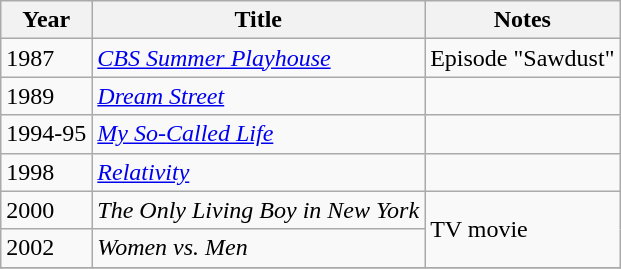<table class="wikitable">
<tr>
<th>Year</th>
<th>Title</th>
<th>Notes</th>
</tr>
<tr>
<td>1987</td>
<td><em><a href='#'>CBS Summer Playhouse</a></em></td>
<td>Episode "Sawdust"</td>
</tr>
<tr>
<td>1989</td>
<td><em><a href='#'>Dream Street</a></em></td>
<td></td>
</tr>
<tr>
<td>1994-95</td>
<td><em><a href='#'>My So-Called Life</a></em></td>
<td></td>
</tr>
<tr>
<td>1998</td>
<td><em><a href='#'>Relativity</a></em></td>
<td></td>
</tr>
<tr>
<td>2000</td>
<td><em>The Only Living Boy in New York</em></td>
<td rowspan=2>TV movie</td>
</tr>
<tr>
<td>2002</td>
<td><em>Women vs. Men</em></td>
</tr>
<tr>
</tr>
</table>
